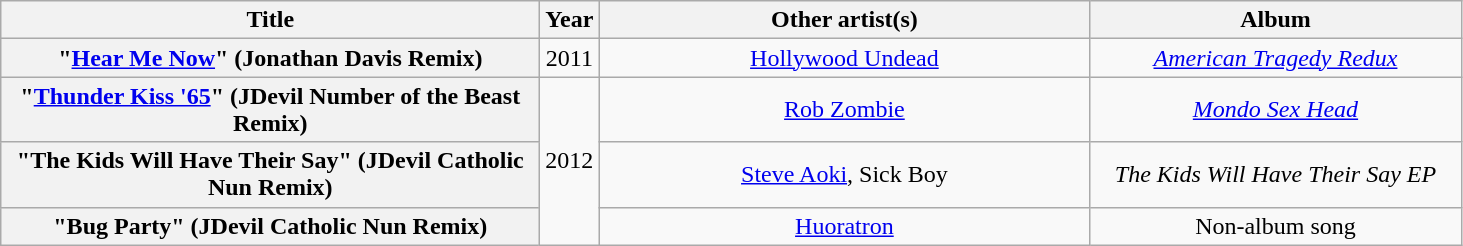<table class="wikitable plainrowheaders" style="text-align:center;">
<tr>
<th scope="col" style="width:22em;">Title</th>
<th scope="col">Year</th>
<th scope="col" style="width:20em;">Other artist(s)</th>
<th scope="col" style="width:15em;">Album</th>
</tr>
<tr>
<th scope="row">"<a href='#'>Hear Me Now</a>" (Jonathan Davis Remix)</th>
<td>2011</td>
<td><a href='#'>Hollywood Undead</a></td>
<td><em><a href='#'>American Tragedy Redux</a></em></td>
</tr>
<tr>
<th scope="row">"<a href='#'>Thunder Kiss '65</a>" (JDevil Number of the Beast Remix)</th>
<td rowspan="3">2012</td>
<td><a href='#'>Rob Zombie</a></td>
<td><em><a href='#'>Mondo Sex Head</a></em></td>
</tr>
<tr>
<th scope="row">"The Kids Will Have Their Say" (JDevil Catholic Nun Remix)</th>
<td><a href='#'>Steve Aoki</a>, Sick Boy</td>
<td><em>The Kids Will Have Their Say EP</em></td>
</tr>
<tr>
<th scope="row">"Bug Party" (JDevil Catholic Nun Remix)</th>
<td><a href='#'>Huoratron</a></td>
<td>Non-album song</td>
</tr>
</table>
